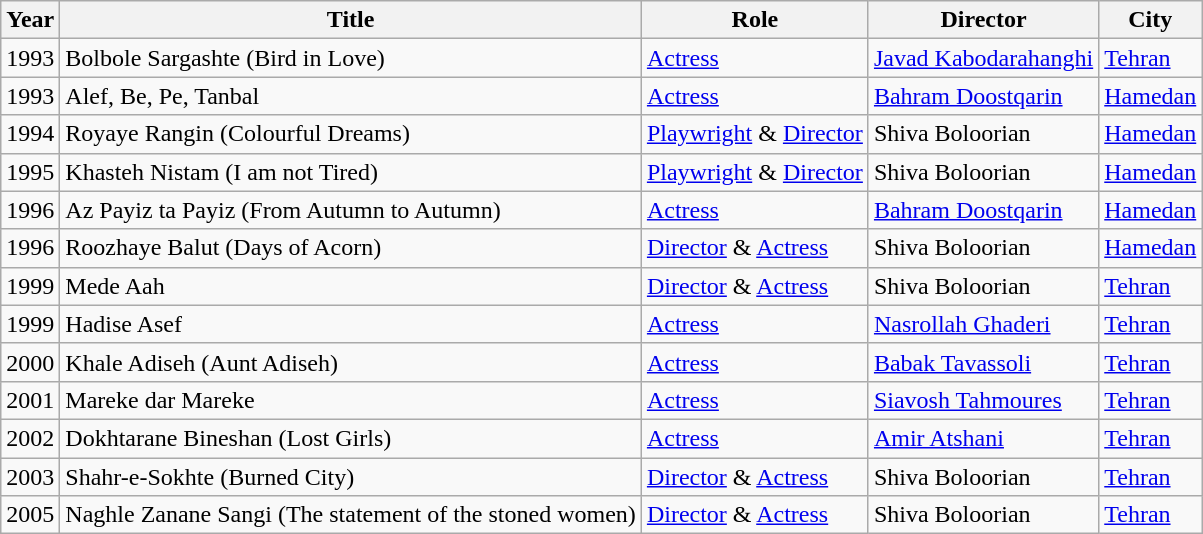<table class="wikitable sortable">
<tr>
<th>Year</th>
<th>Title</th>
<th>Role</th>
<th>Director</th>
<th>City</th>
</tr>
<tr>
<td>1993</td>
<td>Bolbole Sargashte (Bird in Love)</td>
<td><a href='#'>Actress</a></td>
<td><a href='#'>Javad Kabodarahanghi</a></td>
<td><a href='#'>Tehran</a></td>
</tr>
<tr>
<td>1993</td>
<td>Alef, Be, Pe, Tanbal</td>
<td><a href='#'>Actress</a></td>
<td><a href='#'>Bahram Doostqarin</a></td>
<td><a href='#'>Hamedan</a></td>
</tr>
<tr>
<td>1994</td>
<td>Royaye Rangin (Colourful Dreams)</td>
<td><a href='#'>Playwright</a> & <a href='#'>Director</a></td>
<td>Shiva Boloorian</td>
<td><a href='#'>Hamedan</a></td>
</tr>
<tr>
<td>1995</td>
<td>Khasteh Nistam (I am not Tired)</td>
<td><a href='#'>Playwright</a> & <a href='#'>Director</a></td>
<td>Shiva Boloorian</td>
<td><a href='#'>Hamedan</a></td>
</tr>
<tr>
<td>1996</td>
<td>Az Payiz ta Payiz (From Autumn to Autumn)</td>
<td><a href='#'>Actress</a></td>
<td><a href='#'>Bahram Doostqarin</a></td>
<td><a href='#'>Hamedan</a></td>
</tr>
<tr>
<td>1996</td>
<td>Roozhaye Balut (Days of Acorn)</td>
<td><a href='#'>Director</a> & <a href='#'>Actress</a></td>
<td>Shiva Boloorian</td>
<td><a href='#'>Hamedan</a></td>
</tr>
<tr>
<td>1999</td>
<td>Mede Aah</td>
<td><a href='#'>Director</a> & <a href='#'>Actress</a></td>
<td>Shiva Boloorian</td>
<td><a href='#'>Tehran</a></td>
</tr>
<tr>
<td>1999</td>
<td>Hadise Asef</td>
<td><a href='#'>Actress</a></td>
<td><a href='#'>Nasrollah Ghaderi</a></td>
<td><a href='#'>Tehran</a></td>
</tr>
<tr>
<td>2000</td>
<td>Khale Adiseh (Aunt Adiseh)</td>
<td><a href='#'>Actress</a></td>
<td><a href='#'>Babak Tavassoli</a></td>
<td><a href='#'>Tehran</a></td>
</tr>
<tr>
<td>2001</td>
<td>Mareke dar Mareke</td>
<td><a href='#'>Actress</a></td>
<td><a href='#'>Siavosh Tahmoures</a></td>
<td><a href='#'>Tehran</a></td>
</tr>
<tr>
<td>2002</td>
<td>Dokhtarane Bineshan (Lost Girls)</td>
<td><a href='#'>Actress</a></td>
<td><a href='#'>Amir Atshani</a></td>
<td><a href='#'>Tehran</a></td>
</tr>
<tr>
<td>2003</td>
<td>Shahr-e-Sokhte (Burned City)</td>
<td><a href='#'>Director</a> & <a href='#'>Actress</a></td>
<td>Shiva Boloorian</td>
<td><a href='#'>Tehran</a></td>
</tr>
<tr>
<td>2005</td>
<td>Naghle Zanane Sangi (The statement of the stoned women)</td>
<td><a href='#'>Director</a> & <a href='#'>Actress</a></td>
<td>Shiva Boloorian</td>
<td><a href='#'>Tehran</a></td>
</tr>
</table>
